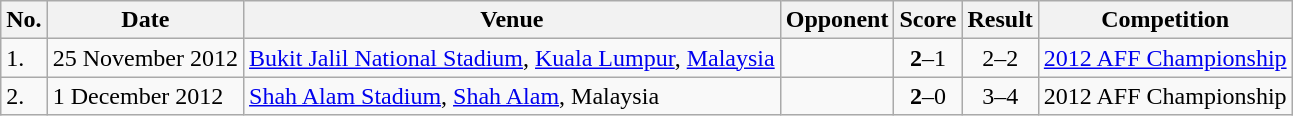<table class="wikitable">
<tr>
<th>No.</th>
<th>Date</th>
<th>Venue</th>
<th>Opponent</th>
<th>Score</th>
<th>Result</th>
<th>Competition</th>
</tr>
<tr>
<td>1.</td>
<td>25 November 2012</td>
<td><a href='#'>Bukit Jalil National Stadium</a>, <a href='#'>Kuala Lumpur</a>, <a href='#'>Malaysia</a></td>
<td></td>
<td align=center><strong>2</strong>–1</td>
<td align=center>2–2</td>
<td><a href='#'>2012 AFF Championship</a></td>
</tr>
<tr>
<td>2.</td>
<td>1 December 2012</td>
<td><a href='#'>Shah Alam Stadium</a>, <a href='#'>Shah Alam</a>, Malaysia</td>
<td></td>
<td align=center><strong>2</strong>–0</td>
<td align=center>3–4</td>
<td>2012 AFF Championship</td>
</tr>
</table>
